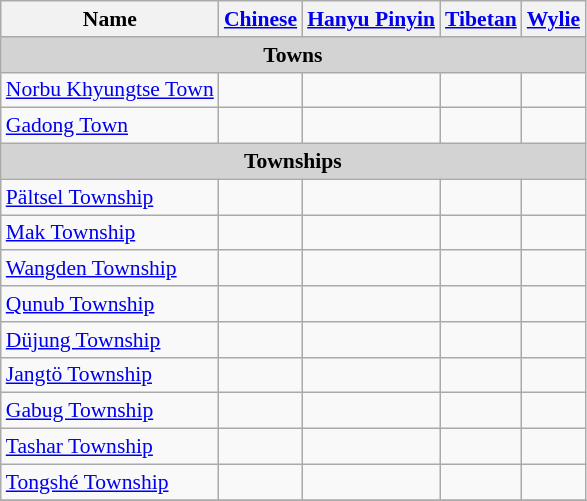<table class="wikitable"  style="font-size:90%;" align=center>
<tr>
<th>Name</th>
<th><a href='#'>Chinese</a></th>
<th><a href='#'>Hanyu Pinyin</a></th>
<th><a href='#'>Tibetan</a></th>
<th><a href='#'>Wylie</a></th>
</tr>
<tr --------->
<td colspan="7"  style="text-align:center; background:#d3d3d3;"><strong>Towns</strong></td>
</tr>
<tr --------->
<td><a href='#'>Norbu Khyungtse Town</a></td>
<td></td>
<td></td>
<td></td>
<td></td>
</tr>
<tr>
<td><a href='#'>Gadong Town</a></td>
<td></td>
<td></td>
<td></td>
<td></td>
</tr>
<tr --------->
<td colspan="7"  style="text-align:center; background:#d3d3d3;"><strong>Townships</strong></td>
</tr>
<tr --------->
<td><a href='#'>Pältsel Township</a></td>
<td></td>
<td></td>
<td></td>
<td></td>
</tr>
<tr>
<td><a href='#'>Mak Township</a></td>
<td></td>
<td></td>
<td></td>
<td></td>
</tr>
<tr>
<td><a href='#'>Wangden Township</a></td>
<td></td>
<td></td>
<td></td>
<td></td>
</tr>
<tr>
<td><a href='#'>Qunub Township</a></td>
<td></td>
<td></td>
<td></td>
<td></td>
</tr>
<tr>
<td><a href='#'>Düjung Township</a></td>
<td></td>
<td></td>
<td></td>
<td></td>
</tr>
<tr>
<td><a href='#'>Jangtö Township</a></td>
<td></td>
<td></td>
<td></td>
<td></td>
</tr>
<tr>
<td><a href='#'>Gabug Township</a></td>
<td></td>
<td></td>
<td></td>
<td></td>
</tr>
<tr>
<td><a href='#'>Tashar Township</a></td>
<td></td>
<td></td>
<td></td>
<td></td>
</tr>
<tr>
<td><a href='#'>Tongshé Township</a></td>
<td></td>
<td></td>
<td></td>
<td></td>
</tr>
<tr>
</tr>
</table>
